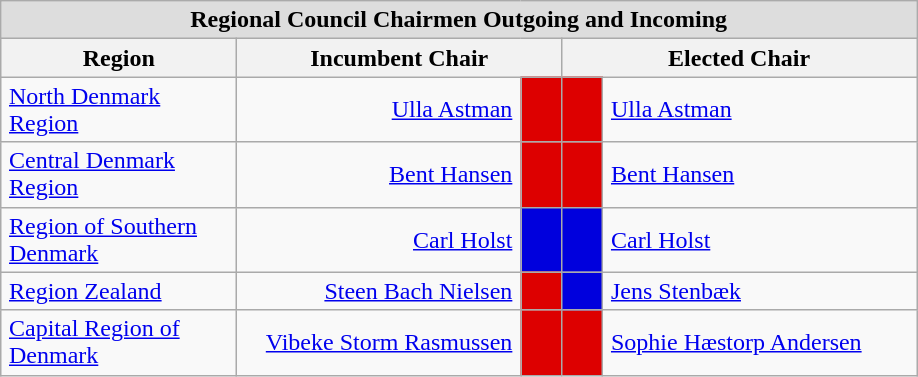<table class="wikitable" style="margin-left:1em;">
<tr>
<td colspan="5" style="background:#dddddd; text-align:center;"><strong>Regional Council Chairmen Outgoing and Incoming</strong></td>
</tr>
<tr>
<th style="width:150px;">Region</th>
<th colspan="2">Incumbent Chair</th>
<th colspan="2">Elected Chair</th>
</tr>
<tr>
<td style="padding-left:5px;"><a href='#'>North Denmark Region</a></td>
<td style="width:180px; text-align:right; padding-right:5px;"><a href='#'>Ulla Astman</a></td>
<td style="width:20px; background:#dd0000;"></td>
<td style="width:20px; background:#dd0000;"></td>
<td style="width:200px; padding-left:5px;"><a href='#'>Ulla Astman</a></td>
</tr>
<tr>
<td style="padding-left:5px;"><a href='#'>Central Denmark Region</a></td>
<td style="text-align:right; padding-right:5px;"><a href='#'>Bent Hansen</a></td>
<td style="width:20px; background:#dd0000;"></td>
<td style="width:20px; background:#dd0000;"></td>
<td style="padding-left:5px;"><a href='#'>Bent Hansen</a></td>
</tr>
<tr>
<td style="padding-left:5px;"><a href='#'>Region of Southern Denmark</a></td>
<td style="text-align:right; padding-right:5px;"><a href='#'>Carl Holst</a></td>
<td style="background:#0000dd;"></td>
<td style="background:#0000dd;"></td>
<td style="padding-left:5px;"><a href='#'>Carl Holst</a></td>
</tr>
<tr>
<td style="padding-left:5px;"><a href='#'>Region Zealand</a></td>
<td style="text-align:right; padding-right:5px;"><a href='#'>Steen Bach Nielsen</a></td>
<td style="background:#dd0000;"></td>
<td style="background:#0000dd;"></td>
<td style="padding-left:5px;"><a href='#'>Jens Stenbæk</a></td>
</tr>
<tr>
<td style="padding-left:5px;"><a href='#'>Capital Region of Denmark</a></td>
<td style="text-align:right; padding-right:5px;"><a href='#'>Vibeke Storm Rasmussen</a></td>
<td style="background:#dd0000;"></td>
<td style="background:#dd0000;"></td>
<td style="padding-left:5px;"><a href='#'>Sophie Hæstorp Andersen</a></td>
</tr>
</table>
